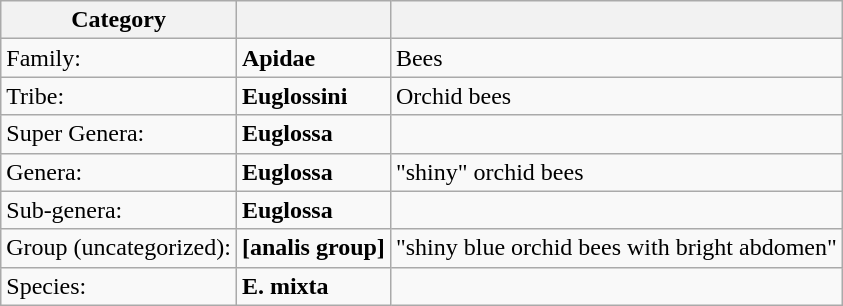<table class="wikitable">
<tr>
<th>Category</th>
<th></th>
<th></th>
</tr>
<tr>
<td>Family:</td>
<td><strong>Apidae</strong></td>
<td>Bees</td>
</tr>
<tr>
<td>Tribe:</td>
<td><strong>Euglossini</strong></td>
<td>Orchid bees</td>
</tr>
<tr>
<td>Super Genera:</td>
<td><strong>Euglossa</strong></td>
<td></td>
</tr>
<tr>
<td>Genera:</td>
<td><strong>Euglossa</strong></td>
<td>"shiny" orchid bees</td>
</tr>
<tr>
<td>Sub-genera:</td>
<td><strong>Euglossa</strong></td>
<td></td>
</tr>
<tr>
<td>Group (uncategorized):</td>
<td><strong>[analis group]</strong></td>
<td>"shiny blue orchid bees with bright abdomen"</td>
</tr>
<tr>
<td>Species:</td>
<td><strong>E. mixta</strong></td>
<td></td>
</tr>
</table>
